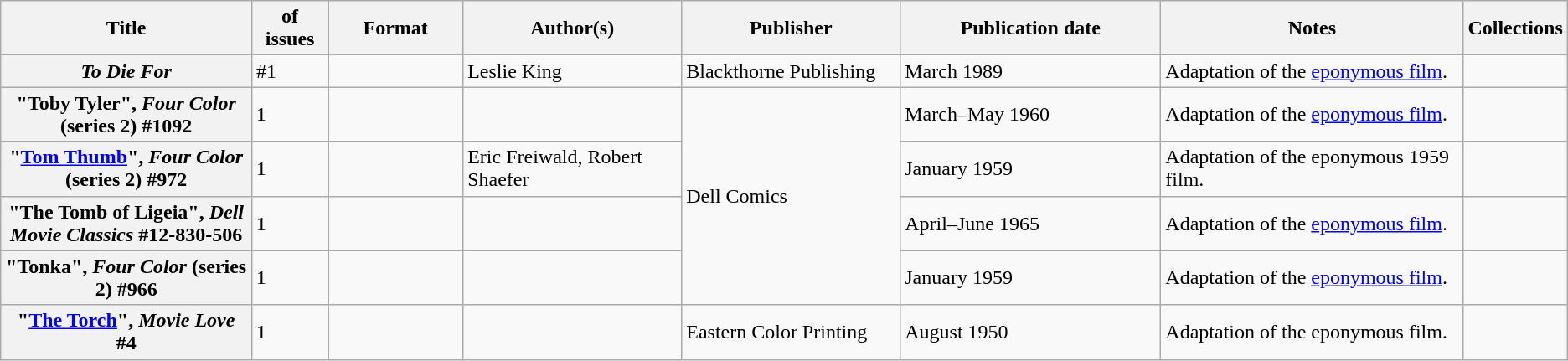<table class="wikitable">
<tr>
<th>Title</th>
<th style="width:40pt"> of issues</th>
<th style="width:75pt">Format</th>
<th style="width:125pt">Author(s)</th>
<th style="width:125pt">Publisher</th>
<th style="width:150pt">Publication date</th>
<th style="width:175pt">Notes</th>
<th>Collections</th>
</tr>
<tr>
<th><em>To Die For</em></th>
<td>#1</td>
<td></td>
<td>Leslie King</td>
<td>Blackthorne Publishing</td>
<td>March 1989</td>
<td>Adaptation of the <a href='#'>eponymous film</a>.</td>
<td></td>
</tr>
<tr>
<th>"Toby Tyler", <em>Four Color</em> (series 2) #1092</th>
<td>1</td>
<td></td>
<td></td>
<td rowspan="4">Dell Comics</td>
<td>March–May 1960</td>
<td>Adaptation of the <a href='#'>eponymous film</a>.</td>
<td></td>
</tr>
<tr>
<th>"<a href='#'>Tom Thumb</a>", <em>Four Color</em> (series 2) #972</th>
<td>1</td>
<td></td>
<td>Eric Freiwald, Robert Shaefer</td>
<td>January 1959</td>
<td>Adaptation of the eponymous 1959 film.</td>
<td></td>
</tr>
<tr>
<th>"The Tomb of Ligeia", <em>Dell Movie Classics</em> #12-830-506</th>
<td>1</td>
<td></td>
<td></td>
<td>April–June 1965</td>
<td>Adaptation of the <a href='#'>eponymous film</a>.</td>
<td></td>
</tr>
<tr>
<th>"Tonka", <em>Four Color</em> (series 2) #966</th>
<td>1</td>
<td></td>
<td></td>
<td>January 1959</td>
<td>Adaptation of the <a href='#'>eponymous film</a>.</td>
<td></td>
</tr>
<tr>
<th>"<a href='#'>The Torch</a>", <em>Movie Love</em> #4</th>
<td>1</td>
<td></td>
<td></td>
<td>Eastern Color Printing</td>
<td>August 1950</td>
<td>Adaptation of the eponymous film.</td>
<td></td>
</tr>
</table>
